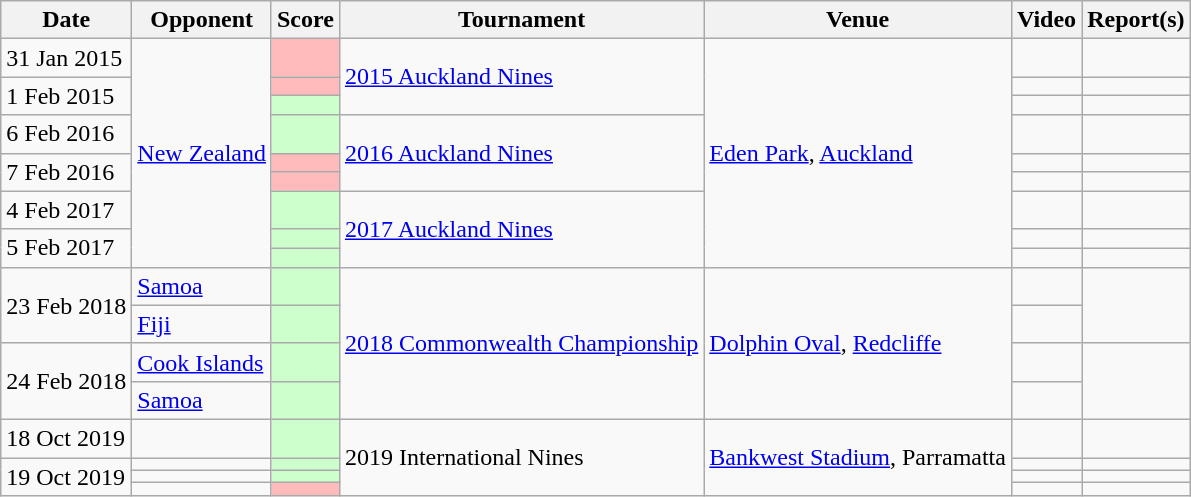<table class="wikitable">
<tr>
<th>Date</th>
<th>Opponent</th>
<th>Score</th>
<th>Tournament</th>
<th>Venue</th>
<th>Video</th>
<th>Report(s)</th>
</tr>
<tr>
<td>31 Jan 2015</td>
<td rowspan=9> <a href='#'>New Zealand</a></td>
<td bgcolor="#FFBBBB"></td>
<td rowspan=3><a href='#'>2015 Auckland Nines</a></td>
<td rowspan=9> <a href='#'>Eden Park</a>, <a href='#'>Auckland</a></td>
<td align=center></td>
<td></td>
</tr>
<tr>
<td rowspan=2>1 Feb 2015</td>
<td bgcolor="#FFBBBB"></td>
<td align=center></td>
<td></td>
</tr>
<tr>
<td bgcolor="#CCFFCC"></td>
<td align=center></td>
<td></td>
</tr>
<tr>
<td>6 Feb 2016</td>
<td bgcolor="#CCFFCC"></td>
<td rowspan=3><a href='#'>2016 Auckland Nines</a></td>
<td align=center></td>
<td></td>
</tr>
<tr>
<td rowspan=2>7 Feb 2016</td>
<td bgcolor="#FFBBBB"></td>
<td align=center></td>
<td></td>
</tr>
<tr>
<td bgcolor="#FFBBBB"></td>
<td align=center></td>
<td></td>
</tr>
<tr>
<td>4 Feb 2017</td>
<td bgcolor="#CCFFCC"></td>
<td rowspan=3><a href='#'>2017 Auckland Nines</a></td>
<td align=center></td>
<td></td>
</tr>
<tr>
<td rowspan=2>5 Feb 2017</td>
<td bgcolor="#CCFFCC"></td>
<td align=center></td>
<td></td>
</tr>
<tr>
<td bgcolor="#CCFFCC"></td>
<td align=center></td>
<td></td>
</tr>
<tr>
<td rowspan=2>23 Feb 2018</td>
<td> <a href='#'>Samoa</a></td>
<td bgcolor="#CCFFCC"></td>
<td rowspan=4><a href='#'>2018 Commonwealth Championship</a></td>
<td rowspan=4> <a href='#'>Dolphin Oval</a>, <a href='#'>Redcliffe</a></td>
<td align=center></td>
<td rowspan=2></td>
</tr>
<tr>
<td> <a href='#'>Fiji</a></td>
<td bgcolor="#CCFFCC"></td>
<td align=center></td>
</tr>
<tr>
<td rowspan=2>24 Feb 2018</td>
<td> <a href='#'>Cook Islands</a></td>
<td bgcolor="#CCFFCC"></td>
<td align=center></td>
<td rowspan=2></td>
</tr>
<tr>
<td> <a href='#'>Samoa</a></td>
<td bgcolor="#CCFFCC"></td>
<td align=center></td>
</tr>
<tr>
<td>18 Oct 2019</td>
<td></td>
<td bgcolor="#CCFFCC"></td>
<td rowspan=4>2019 International Nines</td>
<td rowspan=4> <a href='#'>Bankwest Stadium</a>, Parramatta</td>
<td align=center></td>
<td></td>
</tr>
<tr>
<td rowspan = 3>19 Oct 2019</td>
<td></td>
<td bgcolor="#CCFFCC"></td>
<td align=center></td>
<td></td>
</tr>
<tr>
<td></td>
<td bgcolor="#CCFFCC"></td>
<td align=center></td>
<td></td>
</tr>
<tr>
<td></td>
<td bgcolor="#FFBBBB"></td>
<td align=center></td>
<td></td>
</tr>
</table>
